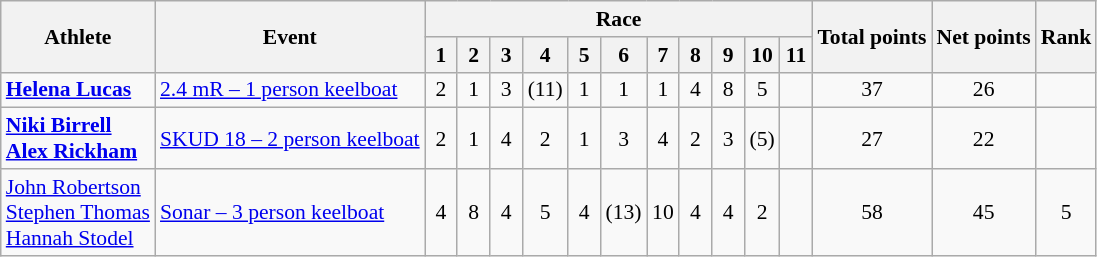<table class=wikitable style="font-size:90%">
<tr>
<th rowspan="2">Athlete</th>
<th rowspan="2">Event</th>
<th colspan="11">Race</th>
<th rowspan="2">Total points</th>
<th rowspan="2">Net points</th>
<th rowspan="2">Rank</th>
</tr>
<tr>
<th width="15">1</th>
<th width="15">2</th>
<th width="15">3</th>
<th width="15">4</th>
<th width="15">5</th>
<th width="15">6</th>
<th width="15">7</th>
<th width="15">8</th>
<th width="15">9</th>
<th width="15">10</th>
<th width="15">11</th>
</tr>
<tr>
<td><strong><a href='#'>Helena Lucas</a></strong></td>
<td><a href='#'>2.4 mR – 1 person keelboat</a></td>
<td align="center">2</td>
<td align="center">1</td>
<td align="center">3</td>
<td align="center">(11)</td>
<td align="center">1</td>
<td align="center">1</td>
<td align="center">1</td>
<td align="center">4</td>
<td align="center">8</td>
<td align="center">5</td>
<td align="center"></td>
<td align="center">37</td>
<td align="center">26</td>
<td align="center"></td>
</tr>
<tr>
<td><strong><a href='#'>Niki Birrell</a><br><a href='#'>Alex Rickham</a></strong></td>
<td><a href='#'>SKUD 18 – 2 person keelboat</a></td>
<td align="center">2</td>
<td align="center">1</td>
<td align="center">4</td>
<td align="center">2</td>
<td align="center">1</td>
<td align="center">3</td>
<td align="center">4</td>
<td align="center">2</td>
<td align="center">3</td>
<td align="center">(5)</td>
<td align="center"></td>
<td align="center">27</td>
<td align="center">22</td>
<td align="center"></td>
</tr>
<tr>
<td><a href='#'>John Robertson</a><br><a href='#'>Stephen Thomas</a><br><a href='#'>Hannah Stodel</a></td>
<td><a href='#'>Sonar – 3 person keelboat</a></td>
<td align="center">4</td>
<td align="center">8</td>
<td align="center">4</td>
<td align="center">5</td>
<td align="center">4</td>
<td align="center">(13)</td>
<td align="center">10<br></td>
<td align="center">4</td>
<td align="center">4</td>
<td align="center">2</td>
<td align="center"></td>
<td align="center">58</td>
<td align="center">45</td>
<td align="center">5</td>
</tr>
</table>
